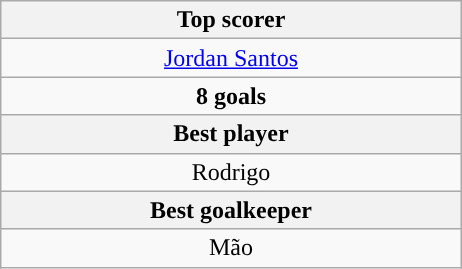<table class="wikitable" style="margin: 1em auto 1em auto;">
<tr>
<th width=300>Top scorer</th>
</tr>
<tr align=center style="background:">
<td style="text-align:center;"> <a href='#'>Jordan Santos</a></td>
</tr>
<tr>
<td style="text-align:center;"><strong>8 goals</strong></td>
</tr>
<tr>
<th>Best player</th>
</tr>
<tr>
<td style="text-align:center;"> Rodrigo</td>
</tr>
<tr>
<th>Best goalkeeper</th>
</tr>
<tr>
<td style="text-align:center;"> Mão</td>
</tr>
</table>
